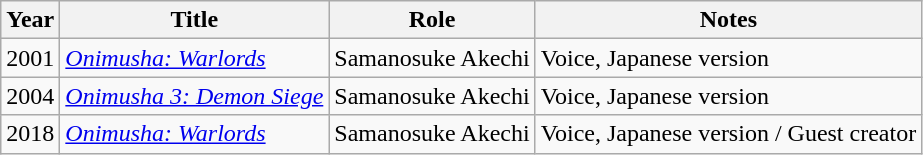<table class="wikitable sortable">
<tr>
<th>Year</th>
<th>Title</th>
<th>Role</th>
<th class="unsortable">Notes</th>
</tr>
<tr>
<td>2001</td>
<td><em><a href='#'>Onimusha: Warlords</a></em></td>
<td>Samanosuke Akechi</td>
<td>Voice, Japanese version</td>
</tr>
<tr>
<td>2004</td>
<td><em><a href='#'>Onimusha 3: Demon Siege</a></em></td>
<td>Samanosuke Akechi</td>
<td>Voice, Japanese version</td>
</tr>
<tr>
<td>2018</td>
<td><em><a href='#'>Onimusha: Warlords</a></em></td>
<td>Samanosuke Akechi</td>
<td>Voice, Japanese version / Guest creator</td>
</tr>
</table>
